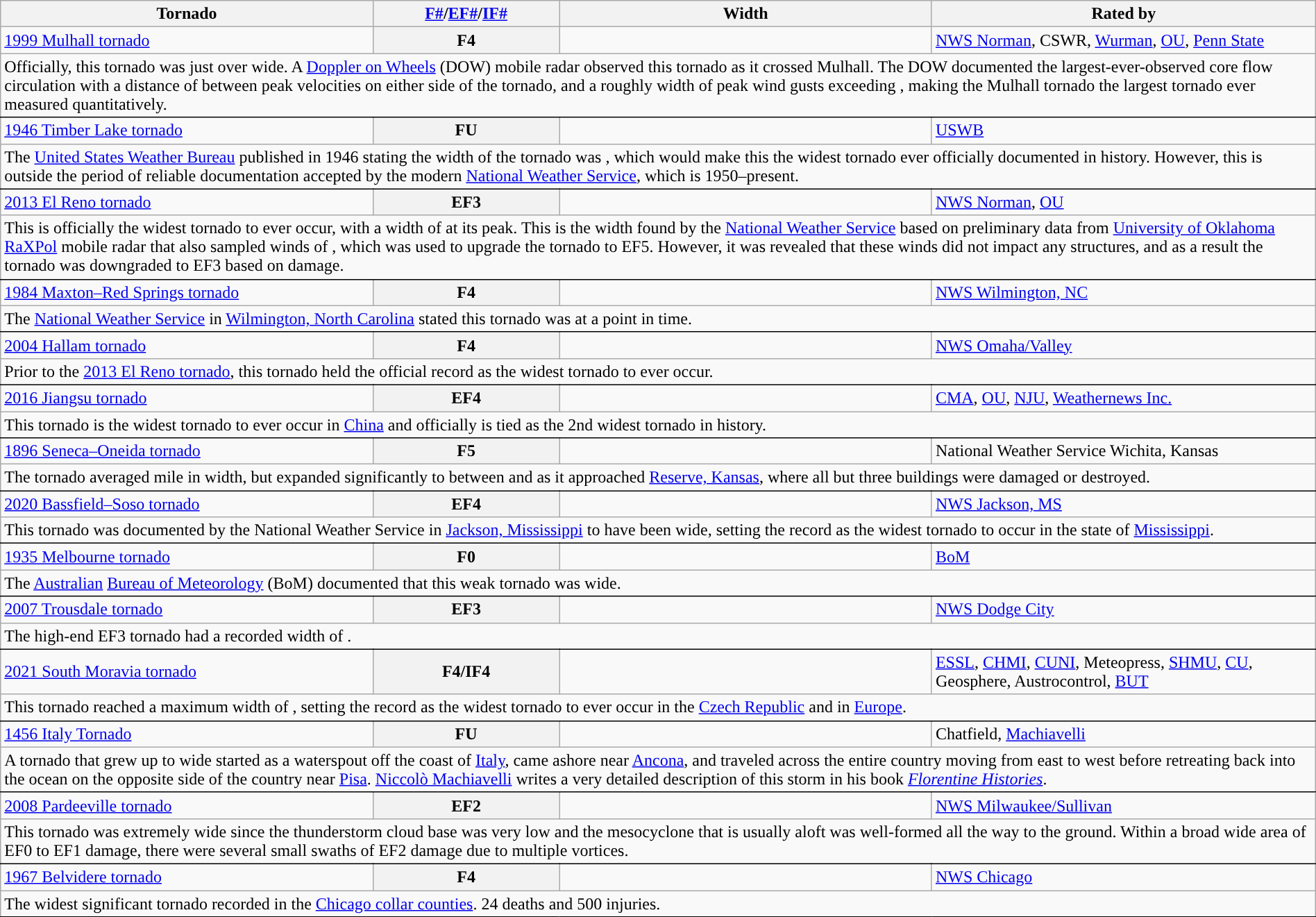<table class="wikitable sortable" style="width:100%;">
<tr>
<th scope="col" width="10%" align="center">Tornado</th>
<th scope="col" width="4%" align="center"><a href='#'>F#</a><strong>/</strong><a href='#'>EF#</a><strong>/</strong><a href='#'>IF#</a></th>
<th scope="col" width="10%" align="center">Width</th>
<th scope="col" width="10%" align="center">Rated by</th>
</tr>
<tr>
<td><a href='#'>1999 Mulhall tornado</a></td>
<th style="background-color:#">F4</th>
<td></td>
<td><a href='#'>NWS Norman</a>, CSWR, <a href='#'>Wurman</a>, <a href='#'>OU</a>, <a href='#'>Penn State</a></td>
</tr>
<tr class="expand-child">
<td colspan="4" style=" border-bottom: 1px solid black;">Officially, this tornado was just over  wide. A <a href='#'>Doppler on Wheels</a> (DOW) mobile radar observed this tornado as it crossed Mulhall. The DOW documented the largest-ever-observed core flow circulation with a distance of  between peak velocities on either side of the tornado, and a roughly  width of peak wind gusts exceeding , making the Mulhall tornado the largest tornado ever measured quantitatively.</td>
</tr>
<tr>
<td><a href='#'>1946 Timber Lake tornado</a></td>
<th style="background-color:#">FU</th>
<td></td>
<td><a href='#'>USWB</a></td>
</tr>
<tr class="expand-child">
<td colspan="4" style=" border-bottom: 1px solid black;">The <a href='#'>United States Weather Bureau</a> published in 1946 stating the width of the tornado was , which would make this the widest tornado ever officially documented in history. However, this is outside the period of reliable documentation accepted by the modern <a href='#'>National Weather Service</a>, which is 1950–present.</td>
</tr>
<tr>
<td><a href='#'>2013 El Reno tornado</a></td>
<th style="background-color:#">EF3</th>
<td></td>
<td><a href='#'>NWS Norman</a>, <a href='#'>OU</a></td>
</tr>
<tr class="expand-child">
<td colspan="4" style=" border-bottom: 1px solid black;">This is officially the widest tornado to ever occur, with a width of  at its peak. This is the width found by the <a href='#'>National Weather Service</a> based on preliminary data from <a href='#'>University of Oklahoma</a> <a href='#'>RaXPol</a> mobile radar that also sampled winds of , which was used to upgrade the tornado to EF5. However, it was revealed that these winds did not impact any structures, and as a result the tornado was downgraded to EF3 based on damage.</td>
</tr>
<tr>
<td><a href='#'>1984 Maxton–Red Springs tornado</a></td>
<th style="background-color:#">F4</th>
<td></td>
<td><a href='#'>NWS Wilmington, NC</a></td>
</tr>
<tr class="expand-child">
<td colspan="4" style=" border-bottom: 1px solid black;">The <a href='#'>National Weather Service</a> in <a href='#'>Wilmington, North Carolina</a> stated this tornado was  at a point in time.</td>
</tr>
<tr>
<td><a href='#'>2004 Hallam tornado</a></td>
<th style="background-color:#">F4</th>
<td></td>
<td><a href='#'>NWS Omaha/Valley</a></td>
</tr>
<tr class="expand-child">
<td colspan="4" style=" border-bottom: 1px solid black;">Prior to the <a href='#'>2013 El Reno tornado</a>, this tornado held the official record as the widest tornado to ever occur.</td>
</tr>
<tr>
<td><a href='#'>2016 Jiangsu tornado</a></td>
<th style="background-color:#">EF4</th>
<td></td>
<td><a href='#'>CMA</a>, <a href='#'>OU</a>, <a href='#'>NJU</a>, <a href='#'>Weathernews Inc.</a></td>
</tr>
<tr class="expand-child">
<td colspan="4" style=" border-bottom: 1px solid black;">This tornado is the widest tornado to ever occur in <a href='#'>China</a> and officially is tied as the 2nd widest tornado in history.</td>
</tr>
<tr>
<td><a href='#'>1896 Seneca–Oneida tornado</a></td>
<th style="background-color:#">F5</th>
<td></td>
<td>National Weather Service Wichita, Kansas</td>
</tr>
<tr class="expand-child">
<td colspan="4" style=" border-bottom: 1px solid black;">The tornado averaged  mile in width, but expanded significantly to between  and  as it approached <a href='#'>Reserve, Kansas</a>, where all but three buildings were damaged or destroyed.</td>
</tr>
<tr>
<td><a href='#'>2020 Bassfield–Soso tornado</a></td>
<th style="background-color:#">EF4</th>
<td></td>
<td><a href='#'>NWS Jackson, MS</a></td>
</tr>
<tr class="expand-child">
<td colspan="4" style=" border-bottom: 1px solid black;">This tornado was documented by the National Weather Service in <a href='#'>Jackson, Mississippi</a> to have been  wide, setting the record as the widest tornado to occur in the state of <a href='#'>Mississippi</a>.</td>
</tr>
<tr>
<td><a href='#'>1935 Melbourne tornado</a></td>
<th style="background-color:#">F0</th>
<td></td>
<td><a href='#'>BoM</a></td>
</tr>
<tr class="expand-child">
<td colspan="4" style=" border-bottom: 1px solid black;">The <a href='#'>Australian</a> <a href='#'>Bureau of Meteorology</a> (BoM) documented that this weak tornado was  wide.</td>
</tr>
<tr>
<td><a href='#'>2007 Trousdale tornado</a></td>
<th style="background-color:#">EF3</th>
<td></td>
<td><a href='#'>NWS Dodge City</a></td>
</tr>
<tr class="expand-child">
<td colspan="4" style=" border-bottom: 1px solid black;">The high-end EF3 tornado had a recorded width of .</td>
</tr>
<tr>
<td><a href='#'>2021 South Moravia tornado</a></td>
<th style="background-color:#">F4/IF4</th>
<td></td>
<td><a href='#'>ESSL</a>, <a href='#'>CHMI</a>, <a href='#'>CUNI</a>, Meteopress, <a href='#'>SHMU</a>, <a href='#'>CU</a>, Geosphere, Austrocontrol, <a href='#'>BUT</a></td>
</tr>
<tr class="expand-child">
<td colspan="4" style=" border-bottom: 1px solid black;">This tornado reached a maximum width of , setting the record as the widest tornado to ever occur in the <a href='#'>Czech Republic</a> and in <a href='#'>Europe</a>.</td>
</tr>
<tr>
<td><a href='#'>1456 Italy Tornado</a></td>
<th style="background-color:#">FU</th>
<td></td>
<td>Chatfield, <a href='#'>Machiavelli</a></td>
</tr>
<tr class="expand-child">
<td colspan="4" style=" border-bottom: 1px solid black;">A tornado that grew up to  wide started as a waterspout off the coast of <a href='#'>Italy</a>, came ashore near <a href='#'>Ancona</a>, and traveled across the entire country moving from east to west before retreating back into the ocean on the opposite side of the country near <a href='#'>Pisa</a>. <a href='#'>Niccolò Machiavelli</a> writes a very detailed description of this storm in his book <em><a href='#'>Florentine Histories</a></em>.</td>
</tr>
<tr>
<td><a href='#'>2008 Pardeeville tornado</a></td>
<th style="background-color:#">EF2</th>
<td></td>
<td><a href='#'>NWS Milwaukee/Sullivan</a></td>
</tr>
<tr class="expand-child">
<td colspan="4" style=" border-bottom: 1px solid black;">This tornado was extremely wide since the thunderstorm cloud base was very low and the mesocyclone that is usually aloft was well-formed all the way to the ground. Within a broad  wide area of EF0 to EF1 damage, there were several small swaths of EF2 damage due to multiple vortices.</td>
</tr>
<tr>
<td><a href='#'>1967 Belvidere tornado</a></td>
<th style="background-color:#">F4</th>
<td></td>
<td><a href='#'>NWS Chicago</a></td>
</tr>
<tr class="expand-child">
<td colspan="4" style=" border-bottom: 1px solid black;">The widest significant tornado recorded in the <a href='#'>Chicago collar counties</a>. 24 deaths and 500 injuries.</td>
</tr>
</table>
